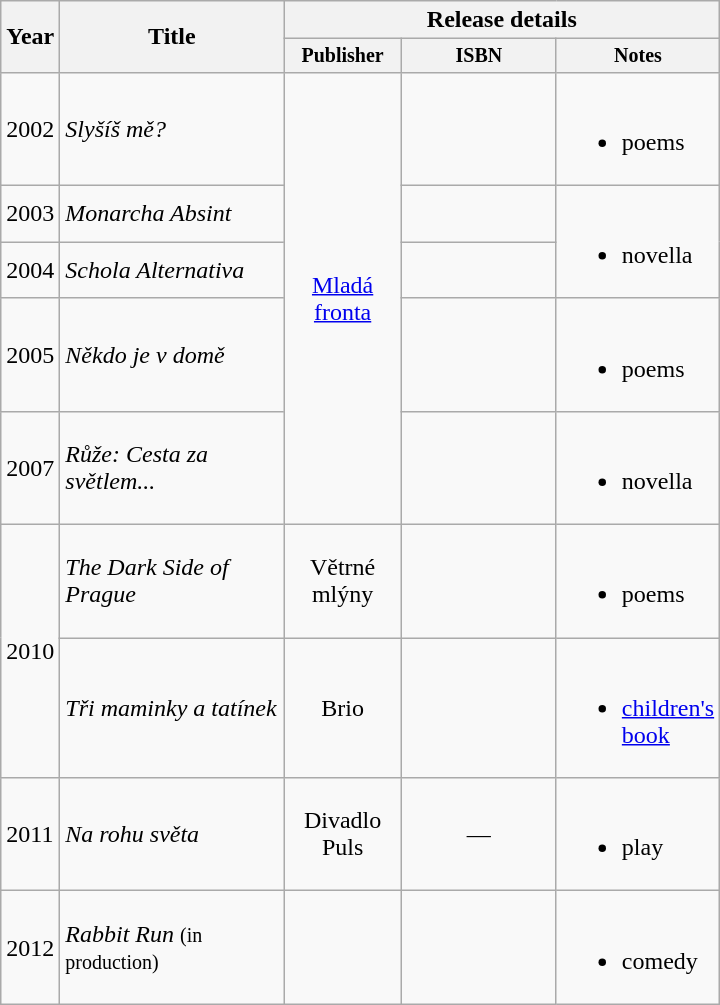<table class="wikitable">
<tr>
<th rowspan="2" width="1">Year</th>
<th rowspan="2" width="142">Title</th>
<th colspan="3" width="226">Release details</th>
</tr>
<tr style="font-size:smaller;">
<th width="72">Publisher</th>
<th width="97">ISBN</th>
<th width="57">Notes</th>
</tr>
<tr>
<td>2002</td>
<td><em>Slyšíš mě?</em></td>
<td rowspan="5" align="center"><a href='#'>Mladá fronta</a></td>
<td></td>
<td><br><ul><li>poems</li></ul></td>
</tr>
<tr>
<td>2003</td>
<td><em>Monarcha Absint</em></td>
<td align="center"></td>
<td rowspan="2"><br><ul><li>novella</li></ul></td>
</tr>
<tr>
<td>2004</td>
<td><em>Schola Alternativa</em></td>
<td align="center"></td>
</tr>
<tr>
<td>2005</td>
<td><em>Někdo je v domě</em></td>
<td align="center"></td>
<td><br><ul><li>poems</li></ul></td>
</tr>
<tr>
<td>2007</td>
<td><em>Růže: Cesta za světlem...</em></td>
<td align="center"></td>
<td><br><ul><li>novella</li></ul></td>
</tr>
<tr>
<td rowspan="2">2010</td>
<td><em>The Dark Side of Prague</em></td>
<td align="center">Větrné mlýny</td>
<td align="center"></td>
<td><br><ul><li>poems</li></ul></td>
</tr>
<tr>
<td><em>Tři maminky a tatínek</em></td>
<td align="center">Brio</td>
<td align="center"></td>
<td><br><ul><li><a href='#'>children's book</a></li></ul></td>
</tr>
<tr>
<td>2011</td>
<td><em>Na rohu světa</em></td>
<td align="center">Divadlo Puls</td>
<td align="center">—</td>
<td><br><ul><li>play</li></ul></td>
</tr>
<tr>
<td>2012</td>
<td><em>Rabbit Run</em> <small>(in production)</small></td>
<td></td>
<td></td>
<td><br><ul><li>comedy</li></ul></td>
</tr>
</table>
